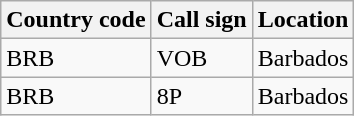<table class="wikitable">
<tr>
<th>Country code</th>
<th>Call sign</th>
<th>Location</th>
</tr>
<tr>
<td>BRB</td>
<td>VOB</td>
<td>Barbados</td>
</tr>
<tr>
<td>BRB</td>
<td>8P</td>
<td>Barbados</td>
</tr>
</table>
